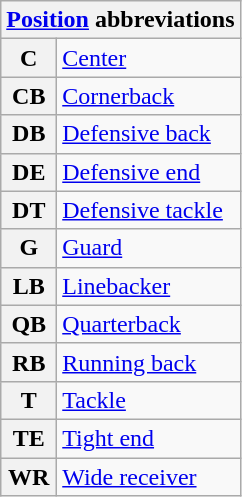<table class="wikitable mw-collapsible mw-collapsed">
<tr>
<th scope="colgroup" colspan="2"><a href='#'>Position</a> abbreviations</th>
</tr>
<tr>
<th scope="row">C</th>
<td><a href='#'>Center</a></td>
</tr>
<tr>
<th scope="row">CB</th>
<td><a href='#'>Cornerback</a></td>
</tr>
<tr>
<th scope="row">DB</th>
<td><a href='#'>Defensive back</a></td>
</tr>
<tr>
<th scope="row">DE</th>
<td><a href='#'>Defensive end</a></td>
</tr>
<tr>
<th scope="row">DT</th>
<td><a href='#'>Defensive tackle</a></td>
</tr>
<tr>
<th scope="row">G</th>
<td><a href='#'>Guard</a></td>
</tr>
<tr>
<th scope="row">LB</th>
<td><a href='#'>Linebacker</a></td>
</tr>
<tr>
<th scope="row">QB</th>
<td><a href='#'>Quarterback</a></td>
</tr>
<tr>
<th scope="row">RB</th>
<td><a href='#'>Running back</a></td>
</tr>
<tr>
<th scope="row">T</th>
<td><a href='#'>Tackle</a></td>
</tr>
<tr>
<th scope="row">TE</th>
<td><a href='#'>Tight end</a></td>
</tr>
<tr>
<th scope="row">WR</th>
<td><a href='#'>Wide receiver</a></td>
</tr>
</table>
